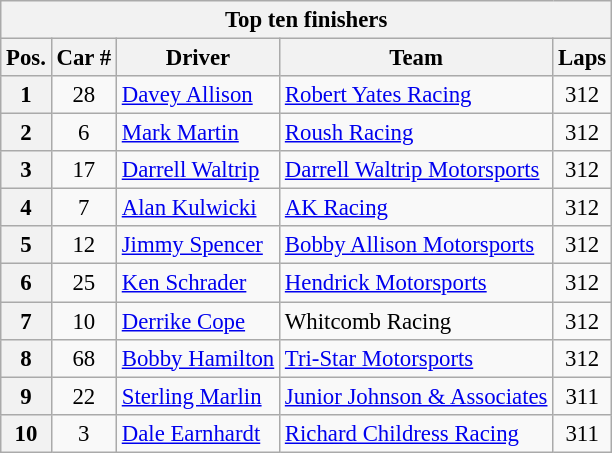<table class="wikitable" style="font-size:95%;">
<tr>
<th colspan=9>Top ten finishers</th>
</tr>
<tr>
<th>Pos.</th>
<th>Car #</th>
<th>Driver</th>
<th>Team</th>
<th>Laps</th>
</tr>
<tr>
<th>1</th>
<td align=center>28</td>
<td><a href='#'>Davey Allison</a></td>
<td><a href='#'>Robert Yates Racing</a></td>
<td align=center>312</td>
</tr>
<tr>
<th>2</th>
<td align=center>6</td>
<td><a href='#'>Mark Martin</a></td>
<td><a href='#'>Roush Racing</a></td>
<td align=center>312</td>
</tr>
<tr>
<th>3</th>
<td align=center>17</td>
<td><a href='#'>Darrell Waltrip</a></td>
<td><a href='#'>Darrell Waltrip Motorsports</a></td>
<td align=center>312</td>
</tr>
<tr>
<th>4</th>
<td align=center>7</td>
<td><a href='#'>Alan Kulwicki</a></td>
<td><a href='#'>AK Racing</a></td>
<td align=center>312</td>
</tr>
<tr>
<th>5</th>
<td align=center>12</td>
<td><a href='#'>Jimmy Spencer</a></td>
<td><a href='#'>Bobby Allison Motorsports</a></td>
<td align=center>312</td>
</tr>
<tr>
<th>6</th>
<td align=center>25</td>
<td><a href='#'>Ken Schrader</a></td>
<td><a href='#'>Hendrick Motorsports</a></td>
<td align=center>312</td>
</tr>
<tr>
<th>7</th>
<td align=center>10</td>
<td><a href='#'>Derrike Cope</a></td>
<td>Whitcomb Racing</td>
<td align=center>312</td>
</tr>
<tr>
<th>8</th>
<td align=center>68</td>
<td><a href='#'>Bobby Hamilton</a></td>
<td><a href='#'>Tri-Star Motorsports</a></td>
<td align=center>312</td>
</tr>
<tr>
<th>9</th>
<td align=center>22</td>
<td><a href='#'>Sterling Marlin</a></td>
<td><a href='#'>Junior Johnson & Associates</a></td>
<td align=center>311</td>
</tr>
<tr>
<th>10</th>
<td align=center>3</td>
<td><a href='#'>Dale Earnhardt</a></td>
<td><a href='#'>Richard Childress Racing</a></td>
<td align=center>311</td>
</tr>
</table>
